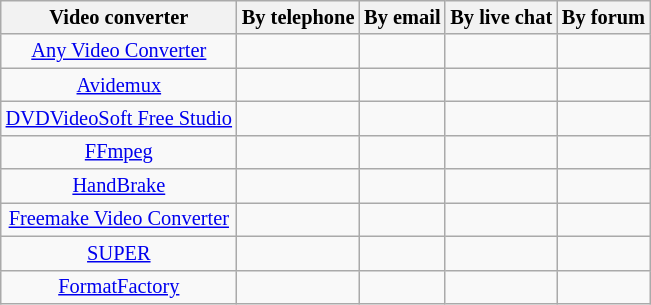<table style="font-size: 85%; text-align: center;" class="wikitable">
<tr>
<th>Video converter</th>
<th>By telephone</th>
<th>By email</th>
<th>By live chat</th>
<th>By forum</th>
</tr>
<tr>
<td><a href='#'>Any Video Converter</a></td>
<td></td>
<td></td>
<td></td>
<td></td>
</tr>
<tr>
<td><a href='#'>Avidemux</a></td>
<td></td>
<td></td>
<td></td>
<td></td>
</tr>
<tr>
<td><a href='#'>DVDVideoSoft Free Studio</a></td>
<td></td>
<td></td>
<td></td>
<td></td>
</tr>
<tr>
<td><a href='#'>FFmpeg</a></td>
<td></td>
<td></td>
<td></td>
<td></td>
</tr>
<tr>
<td><a href='#'>HandBrake</a></td>
<td></td>
<td></td>
<td></td>
<td></td>
</tr>
<tr>
<td><a href='#'>Freemake Video Converter</a></td>
<td></td>
<td></td>
<td></td>
<td></td>
</tr>
<tr>
<td><a href='#'>SUPER</a></td>
<td></td>
<td></td>
<td></td>
<td></td>
</tr>
<tr>
<td><a href='#'>FormatFactory</a></td>
<td></td>
<td></td>
<td></td>
<td></td>
</tr>
</table>
